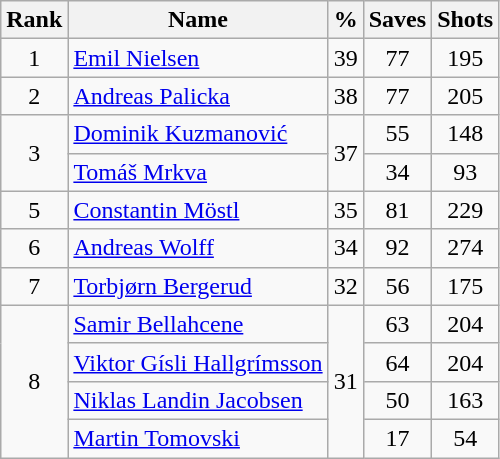<table class="wikitable sortable" style="text-align: center;">
<tr>
<th>Rank</th>
<th>Name</th>
<th>%</th>
<th>Saves</th>
<th>Shots</th>
</tr>
<tr>
<td>1</td>
<td style="text-align: left;"> <a href='#'>Emil Nielsen</a></td>
<td>39</td>
<td>77</td>
<td>195</td>
</tr>
<tr>
<td>2</td>
<td style="text-align: left;"> <a href='#'>Andreas Palicka</a></td>
<td>38</td>
<td>77</td>
<td>205</td>
</tr>
<tr>
<td rowspan="2">3</td>
<td style="text-align: left;"> <a href='#'>Dominik Kuzmanović</a></td>
<td rowspan="2">37</td>
<td>55</td>
<td>148</td>
</tr>
<tr>
<td style="text-align: left;"> <a href='#'>Tomáš Mrkva</a></td>
<td>34</td>
<td>93</td>
</tr>
<tr>
<td>5</td>
<td style="text-align: left;"> <a href='#'>Constantin Möstl</a></td>
<td>35</td>
<td>81</td>
<td>229</td>
</tr>
<tr>
<td>6</td>
<td style="text-align: left;"> <a href='#'>Andreas Wolff</a></td>
<td>34</td>
<td>92</td>
<td>274</td>
</tr>
<tr>
<td>7</td>
<td style="text-align: left;"> <a href='#'>Torbjørn Bergerud</a></td>
<td>32</td>
<td>56</td>
<td>175</td>
</tr>
<tr>
<td rowspan="4">8</td>
<td style="text-align: left;"> <a href='#'>Samir Bellahcene</a></td>
<td rowspan="4">31</td>
<td>63</td>
<td>204</td>
</tr>
<tr>
<td style="text-align: left;"> <a href='#'>Viktor Gísli Hallgrímsson</a></td>
<td>64</td>
<td>204</td>
</tr>
<tr>
<td style="text-align: left;"> <a href='#'>Niklas Landin Jacobsen</a></td>
<td>50</td>
<td>163</td>
</tr>
<tr>
<td style="text-align: left;"> <a href='#'>Martin Tomovski</a></td>
<td>17</td>
<td>54</td>
</tr>
</table>
